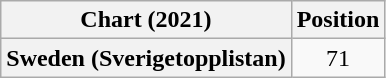<table class="wikitable plainrowheaders" style="text-align:center">
<tr>
<th scope="col">Chart (2021)</th>
<th scope="col">Position</th>
</tr>
<tr>
<th scope="row">Sweden (Sverigetopplistan)</th>
<td>71</td>
</tr>
</table>
